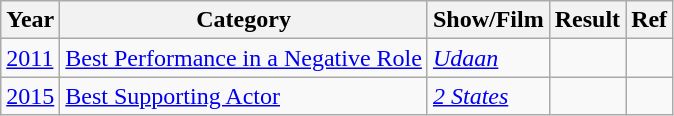<table class="wikitable sortable">
<tr>
<th>Year</th>
<th>Category</th>
<th>Show/Film</th>
<th>Result</th>
<th>Ref</th>
</tr>
<tr>
<td><a href='#'>2011</a></td>
<td><a href='#'>Best Performance in a Negative Role</a></td>
<td><a href='#'><em>Udaan</em></a></td>
<td></td>
<td></td>
</tr>
<tr>
<td><a href='#'>2015</a></td>
<td><a href='#'>Best Supporting Actor</a></td>
<td><a href='#'><em>2 States</em></a></td>
<td></td>
<td></td>
</tr>
</table>
